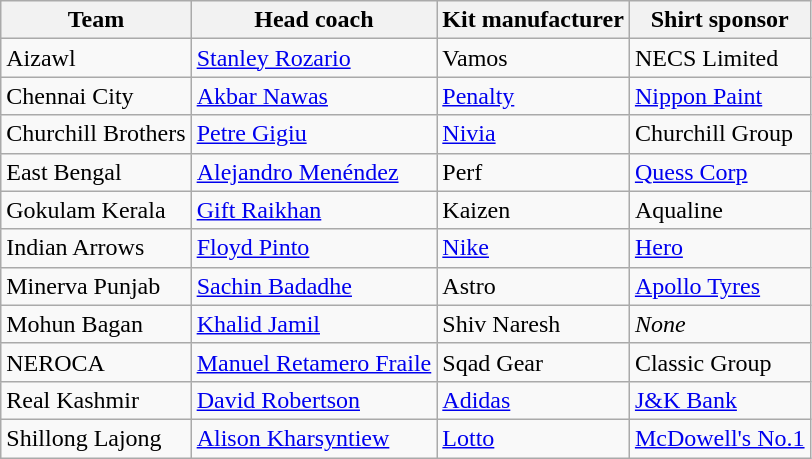<table class="wikitable sortable" style="text-align: left; font-size:100%">
<tr>
<th>Team</th>
<th>Head coach</th>
<th>Kit manufacturer</th>
<th>Shirt sponsor</th>
</tr>
<tr>
<td>Aizawl</td>
<td> <a href='#'>Stanley Rozario</a></td>
<td>Vamos</td>
<td>NECS Limited</td>
</tr>
<tr>
<td>Chennai City</td>
<td> <a href='#'>Akbar Nawas</a></td>
<td><a href='#'>Penalty</a></td>
<td><a href='#'>Nippon Paint</a></td>
</tr>
<tr>
<td>Churchill Brothers</td>
<td> <a href='#'>Petre Gigiu</a></td>
<td><a href='#'>Nivia</a></td>
<td>Churchill Group</td>
</tr>
<tr>
<td>East Bengal</td>
<td> <a href='#'>Alejandro Menéndez</a></td>
<td>Perf</td>
<td><a href='#'>Quess Corp</a></td>
</tr>
<tr>
<td>Gokulam Kerala</td>
<td>  <a href='#'>Gift Raikhan</a></td>
<td>Kaizen</td>
<td>Aqualine</td>
</tr>
<tr>
<td>Indian Arrows</td>
<td> <a href='#'>Floyd Pinto</a></td>
<td><a href='#'>Nike</a></td>
<td><a href='#'>Hero</a></td>
</tr>
<tr>
<td>Minerva Punjab</td>
<td> <a href='#'>Sachin Badadhe</a></td>
<td>Astro</td>
<td><a href='#'>Apollo Tyres</a></td>
</tr>
<tr>
<td>Mohun Bagan</td>
<td> <a href='#'>Khalid Jamil</a></td>
<td>Shiv Naresh</td>
<td><em>None</em></td>
</tr>
<tr>
<td>NEROCA</td>
<td> <a href='#'>Manuel Retamero Fraile</a></td>
<td>Sqad Gear</td>
<td>Classic Group</td>
</tr>
<tr>
<td>Real Kashmir</td>
<td> <a href='#'>David Robertson</a></td>
<td><a href='#'>Adidas</a></td>
<td><a href='#'>J&K Bank</a></td>
</tr>
<tr>
<td>Shillong Lajong</td>
<td> <a href='#'>Alison Kharsyntiew</a></td>
<td><a href='#'>Lotto</a></td>
<td><a href='#'>McDowell's No.1</a></td>
</tr>
</table>
